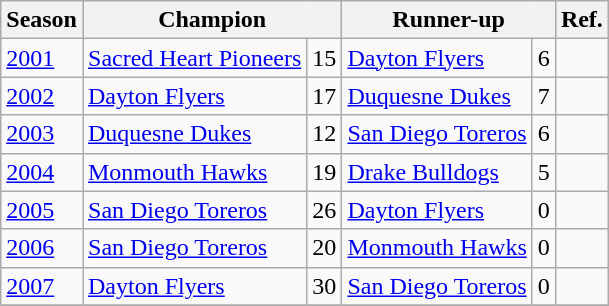<table class="wikitable">
<tr>
<th>Season</th>
<th colspan=2>Champion</th>
<th colspan=2>Runner-up</th>
<th>Ref.</th>
</tr>
<tr>
<td><a href='#'>2001</a></td>
<td><a href='#'>Sacred Heart Pioneers</a></td>
<td>15</td>
<td><a href='#'>Dayton Flyers</a></td>
<td>6</td>
<td></td>
</tr>
<tr>
<td><a href='#'>2002</a></td>
<td><a href='#'>Dayton Flyers</a></td>
<td>17</td>
<td><a href='#'>Duquesne Dukes</a></td>
<td>7</td>
<td></td>
</tr>
<tr>
<td><a href='#'>2003</a></td>
<td><a href='#'>Duquesne Dukes</a></td>
<td>12</td>
<td><a href='#'>San Diego Toreros</a></td>
<td>6</td>
<td></td>
</tr>
<tr>
<td><a href='#'>2004</a></td>
<td><a href='#'>Monmouth Hawks</a></td>
<td>19</td>
<td><a href='#'>Drake Bulldogs</a></td>
<td>5</td>
<td></td>
</tr>
<tr>
<td><a href='#'>2005</a></td>
<td><a href='#'>San Diego Toreros</a></td>
<td>26</td>
<td><a href='#'>Dayton Flyers</a></td>
<td>0</td>
<td></td>
</tr>
<tr>
<td><a href='#'>2006</a></td>
<td><a href='#'>San Diego Toreros</a></td>
<td>20</td>
<td><a href='#'>Monmouth Hawks</a></td>
<td>0</td>
<td></td>
</tr>
<tr>
<td><a href='#'>2007</a></td>
<td><a href='#'>Dayton Flyers</a></td>
<td>30</td>
<td><a href='#'>San Diego Toreros</a></td>
<td>0</td>
<td></td>
</tr>
<tr>
</tr>
</table>
